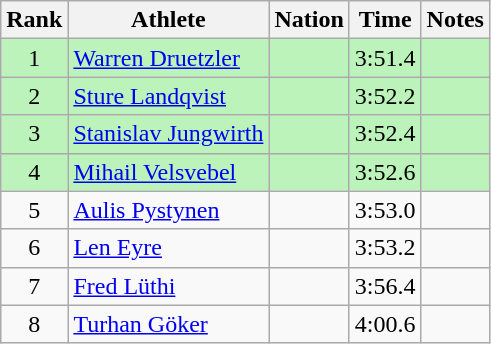<table class="wikitable sortable" style="text-align:center">
<tr>
<th>Rank</th>
<th>Athlete</th>
<th>Nation</th>
<th>Time</th>
<th>Notes</th>
</tr>
<tr bgcolor=bbf3bb>
<td>1</td>
<td align=left><a href='#'>Warren Druetzler</a></td>
<td align=left></td>
<td>3:51.4</td>
<td></td>
</tr>
<tr bgcolor=bbf3bb>
<td>2</td>
<td align=left><a href='#'>Sture Landqvist</a></td>
<td align=left></td>
<td>3:52.2</td>
<td></td>
</tr>
<tr bgcolor=bbf3bb>
<td>3</td>
<td align=left><a href='#'>Stanislav Jungwirth</a></td>
<td align=left></td>
<td>3:52.4</td>
<td></td>
</tr>
<tr bgcolor=bbf3bb>
<td>4</td>
<td align=left><a href='#'>Mihail Velsvebel</a></td>
<td align=left></td>
<td>3:52.6</td>
<td></td>
</tr>
<tr>
<td>5</td>
<td align=left><a href='#'>Aulis Pystynen</a></td>
<td align=left></td>
<td>3:53.0</td>
<td></td>
</tr>
<tr>
<td>6</td>
<td align=left><a href='#'>Len Eyre</a></td>
<td align=left></td>
<td>3:53.2</td>
<td></td>
</tr>
<tr>
<td>7</td>
<td align=left><a href='#'>Fred Lüthi</a></td>
<td align=left></td>
<td>3:56.4</td>
<td></td>
</tr>
<tr>
<td>8</td>
<td align=left><a href='#'>Turhan Göker</a></td>
<td align=left></td>
<td>4:00.6</td>
<td></td>
</tr>
</table>
